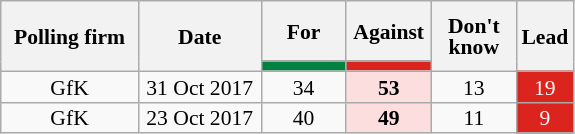<table class="wikitable sortable" style="text-align:center;font-size:90%;line-height:14px;">
<tr style="height:40px;">
<th style="width:85px;" rowspan="2">Polling firm</th>
<th style="width:75px;" rowspan="2">Date</th>
<th class="unsortable" style="width:50px;">For</th>
<th class="unsortable" style="width:50px;">Against</th>
<th class="unsortable" style="width:50px;" rowspan="2">Don't know</th>
<th style="width:30px;" rowspan="2">Lead</th>
</tr>
<tr>
<th style="background:#008142;"></th>
<th style="background:#DC241F;"></th>
</tr>
<tr>
<td>GfK</td>
<td>31 Oct 2017</td>
<td>34</td>
<td style="background:#FDDEDE;"><strong>53</strong></td>
<td>13</td>
<td style="background:#DC241F;color:#FFFFFF" data-sort-value="-19">19</td>
</tr>
<tr>
<td>GfK</td>
<td>23 Oct 2017</td>
<td>40</td>
<td style="background:#FDDEDE;"><strong>49</strong></td>
<td>11</td>
<td style="background:#DC241F;color:#FFFFFF" data-sort-value="-9">9</td>
</tr>
</table>
